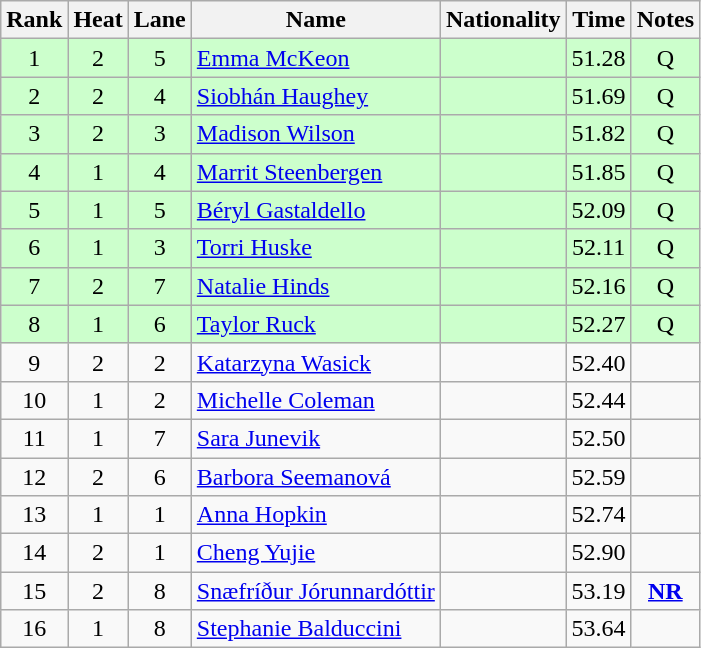<table class="wikitable sortable" style="text-align:center">
<tr>
<th>Rank</th>
<th>Heat</th>
<th>Lane</th>
<th>Name</th>
<th>Nationality</th>
<th>Time</th>
<th>Notes</th>
</tr>
<tr bgcolor=ccffcc>
<td>1</td>
<td>2</td>
<td>5</td>
<td align=left><a href='#'>Emma McKeon</a></td>
<td align=left></td>
<td>51.28</td>
<td>Q</td>
</tr>
<tr bgcolor=ccffcc>
<td>2</td>
<td>2</td>
<td>4</td>
<td align=left><a href='#'>Siobhán Haughey</a></td>
<td align=left></td>
<td>51.69</td>
<td>Q</td>
</tr>
<tr bgcolor=ccffcc>
<td>3</td>
<td>2</td>
<td>3</td>
<td align=left><a href='#'>Madison Wilson</a></td>
<td align=left></td>
<td>51.82</td>
<td>Q</td>
</tr>
<tr bgcolor=ccffcc>
<td>4</td>
<td>1</td>
<td>4</td>
<td align=left><a href='#'>Marrit Steenbergen</a></td>
<td align=left></td>
<td>51.85</td>
<td>Q</td>
</tr>
<tr bgcolor=ccffcc>
<td>5</td>
<td>1</td>
<td>5</td>
<td align=left><a href='#'>Béryl Gastaldello</a></td>
<td align=left></td>
<td>52.09</td>
<td>Q</td>
</tr>
<tr bgcolor=ccffcc>
<td>6</td>
<td>1</td>
<td>3</td>
<td align=left><a href='#'>Torri Huske</a></td>
<td align=left></td>
<td>52.11</td>
<td>Q</td>
</tr>
<tr bgcolor=ccffcc>
<td>7</td>
<td>2</td>
<td>7</td>
<td align=left><a href='#'>Natalie Hinds</a></td>
<td align=left></td>
<td>52.16</td>
<td>Q</td>
</tr>
<tr bgcolor=ccffcc>
<td>8</td>
<td>1</td>
<td>6</td>
<td align=left><a href='#'>Taylor Ruck</a></td>
<td align=left></td>
<td>52.27</td>
<td>Q</td>
</tr>
<tr>
<td>9</td>
<td>2</td>
<td>2</td>
<td align=left><a href='#'>Katarzyna Wasick</a></td>
<td align=left></td>
<td>52.40</td>
<td></td>
</tr>
<tr>
<td>10</td>
<td>1</td>
<td>2</td>
<td align=left><a href='#'>Michelle Coleman</a></td>
<td align=left></td>
<td>52.44</td>
<td></td>
</tr>
<tr>
<td>11</td>
<td>1</td>
<td>7</td>
<td align=left><a href='#'>Sara Junevik</a></td>
<td align=left></td>
<td>52.50</td>
<td></td>
</tr>
<tr>
<td>12</td>
<td>2</td>
<td>6</td>
<td align=left><a href='#'>Barbora Seemanová</a></td>
<td align=left></td>
<td>52.59</td>
<td></td>
</tr>
<tr>
<td>13</td>
<td>1</td>
<td>1</td>
<td align=left><a href='#'>Anna Hopkin</a></td>
<td align=left></td>
<td>52.74</td>
<td></td>
</tr>
<tr>
<td>14</td>
<td>2</td>
<td>1</td>
<td align=left><a href='#'>Cheng Yujie</a></td>
<td align=left></td>
<td>52.90</td>
<td></td>
</tr>
<tr>
<td>15</td>
<td>2</td>
<td>8</td>
<td align=left><a href='#'>Snæfríður Jórunnardóttir</a></td>
<td align=left></td>
<td>53.19</td>
<td><strong><a href='#'>NR</a></strong></td>
</tr>
<tr>
<td>16</td>
<td>1</td>
<td>8</td>
<td align=left><a href='#'>Stephanie Balduccini</a></td>
<td align=left></td>
<td>53.64</td>
<td></td>
</tr>
</table>
